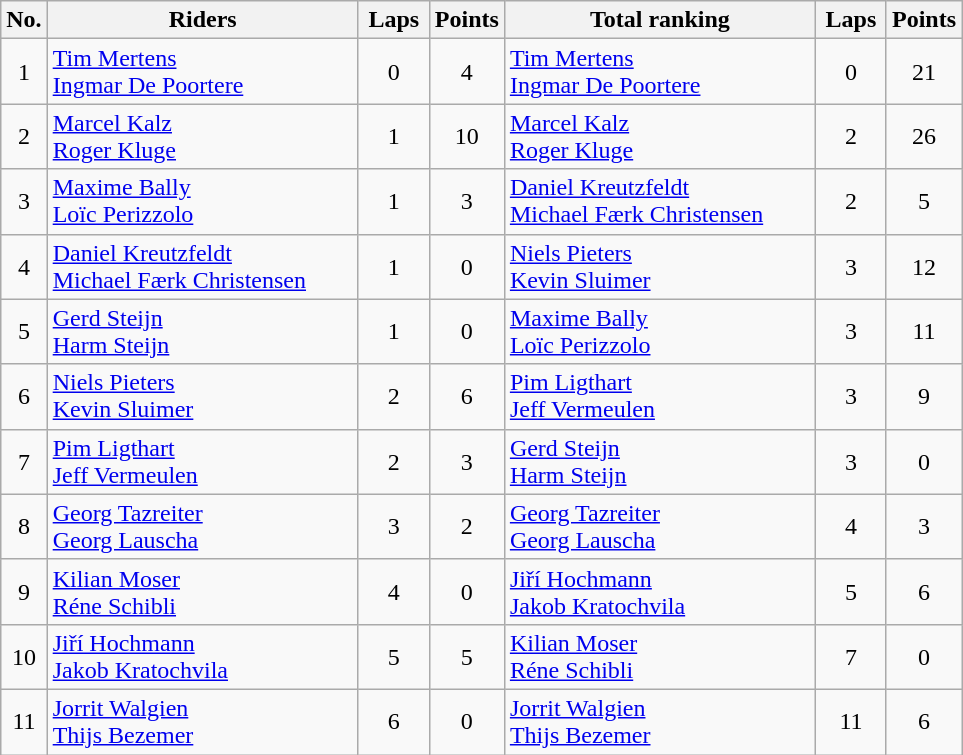<table class="wikitable">
<tr>
<th width="20px">No.</th>
<th width="200px">Riders</th>
<th width="40px">Laps</th>
<th width="40px">Points</th>
<th width="200px">Total ranking</th>
<th width="40px">Laps</th>
<th width="40px">Points</th>
</tr>
<tr align=center>
<td>1</td>
<td align=left> <a href='#'>Tim Mertens</a><br>  <a href='#'>Ingmar De Poortere</a></td>
<td>0</td>
<td>4</td>
<td align=left> <a href='#'>Tim Mertens</a><br>  <a href='#'>Ingmar De Poortere</a></td>
<td>0</td>
<td>21</td>
</tr>
<tr align=center>
<td>2</td>
<td align=left> <a href='#'>Marcel Kalz</a><br>  <a href='#'>Roger Kluge</a></td>
<td>1</td>
<td>10</td>
<td align=left> <a href='#'>Marcel Kalz</a><br>  <a href='#'>Roger Kluge</a></td>
<td>2</td>
<td>26</td>
</tr>
<tr align=center>
<td>3</td>
<td align=left> <a href='#'>Maxime Bally</a><br>  <a href='#'>Loïc Perizzolo</a></td>
<td>1</td>
<td>3</td>
<td align=left> <a href='#'>Daniel Kreutzfeldt</a><br>  <a href='#'>Michael Færk Christensen</a></td>
<td>2</td>
<td>5</td>
</tr>
<tr align=center>
<td>4</td>
<td align=left> <a href='#'>Daniel Kreutzfeldt</a><br>  <a href='#'>Michael Færk Christensen</a></td>
<td>1</td>
<td>0</td>
<td align=left> <a href='#'>Niels Pieters</a><br>  <a href='#'>Kevin Sluimer</a></td>
<td>3</td>
<td>12</td>
</tr>
<tr align=center>
<td>5</td>
<td align=left> <a href='#'>Gerd Steijn</a><br>  <a href='#'>Harm Steijn</a></td>
<td>1</td>
<td>0</td>
<td align=left> <a href='#'>Maxime Bally</a><br>  <a href='#'>Loïc Perizzolo</a></td>
<td>3</td>
<td>11</td>
</tr>
<tr align=center>
<td>6</td>
<td align=left> <a href='#'>Niels Pieters</a><br>  <a href='#'>Kevin Sluimer</a></td>
<td>2</td>
<td>6</td>
<td align=left> <a href='#'>Pim Ligthart</a><br>  <a href='#'>Jeff Vermeulen</a></td>
<td>3</td>
<td>9</td>
</tr>
<tr align=center>
<td>7</td>
<td align=left> <a href='#'>Pim Ligthart</a><br>  <a href='#'>Jeff Vermeulen</a></td>
<td>2</td>
<td>3</td>
<td align=left> <a href='#'>Gerd Steijn</a><br>  <a href='#'>Harm Steijn</a></td>
<td>3</td>
<td>0</td>
</tr>
<tr align=center>
<td>8</td>
<td align=left> <a href='#'>Georg Tazreiter</a><br>  <a href='#'>Georg Lauscha</a></td>
<td>3</td>
<td>2</td>
<td align=left> <a href='#'>Georg Tazreiter</a><br>  <a href='#'>Georg Lauscha</a></td>
<td>4</td>
<td>3</td>
</tr>
<tr align=center>
<td>9</td>
<td align=left> <a href='#'>Kilian Moser</a><br>  <a href='#'>Réne Schibli</a></td>
<td>4</td>
<td>0</td>
<td align=left> <a href='#'>Jiří Hochmann</a><br>  <a href='#'>Jakob Kratochvila</a></td>
<td>5</td>
<td>6</td>
</tr>
<tr align=center>
<td>10</td>
<td align=left> <a href='#'>Jiří Hochmann</a><br>  <a href='#'>Jakob Kratochvila</a></td>
<td>5</td>
<td>5</td>
<td align=left> <a href='#'>Kilian Moser</a><br>  <a href='#'>Réne Schibli</a></td>
<td>7</td>
<td>0</td>
</tr>
<tr align=center>
<td>11</td>
<td align=left> <a href='#'>Jorrit Walgien</a><br>  <a href='#'>Thijs Bezemer</a></td>
<td>6</td>
<td>0</td>
<td align=left> <a href='#'>Jorrit Walgien</a><br>  <a href='#'>Thijs Bezemer</a></td>
<td>11</td>
<td>6</td>
</tr>
</table>
